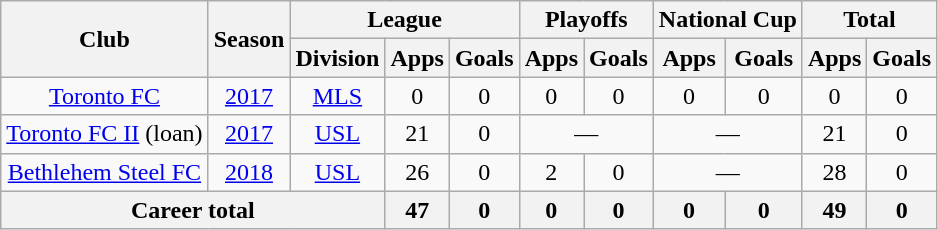<table class="wikitable" style="text-align:center">
<tr>
<th rowspan=2>Club</th>
<th rowspan=2>Season</th>
<th colspan=3>League</th>
<th colspan=2>Playoffs</th>
<th colspan=2>National Cup</th>
<th colspan=2>Total</th>
</tr>
<tr>
<th>Division</th>
<th>Apps</th>
<th>Goals</th>
<th>Apps</th>
<th>Goals</th>
<th>Apps</th>
<th>Goals</th>
<th>Apps</th>
<th>Goals</th>
</tr>
<tr>
<td><a href='#'>Toronto FC</a></td>
<td><a href='#'>2017</a></td>
<td><a href='#'>MLS</a></td>
<td>0</td>
<td>0</td>
<td>0</td>
<td>0</td>
<td>0</td>
<td>0</td>
<td>0</td>
<td>0</td>
</tr>
<tr>
<td><a href='#'>Toronto FC II</a> (loan)</td>
<td><a href='#'>2017</a></td>
<td><a href='#'>USL</a></td>
<td>21</td>
<td>0</td>
<td colspan="2">—</td>
<td colspan="2">—</td>
<td>21</td>
<td>0</td>
</tr>
<tr>
<td><a href='#'>Bethlehem Steel FC</a></td>
<td><a href='#'>2018</a></td>
<td><a href='#'>USL</a></td>
<td>26</td>
<td>0</td>
<td>2</td>
<td>0</td>
<td colspan="2">—</td>
<td>28</td>
<td>0</td>
</tr>
<tr>
<th colspan="3">Career total</th>
<th>47</th>
<th>0</th>
<th>0</th>
<th>0</th>
<th>0</th>
<th>0</th>
<th>49</th>
<th>0</th>
</tr>
</table>
